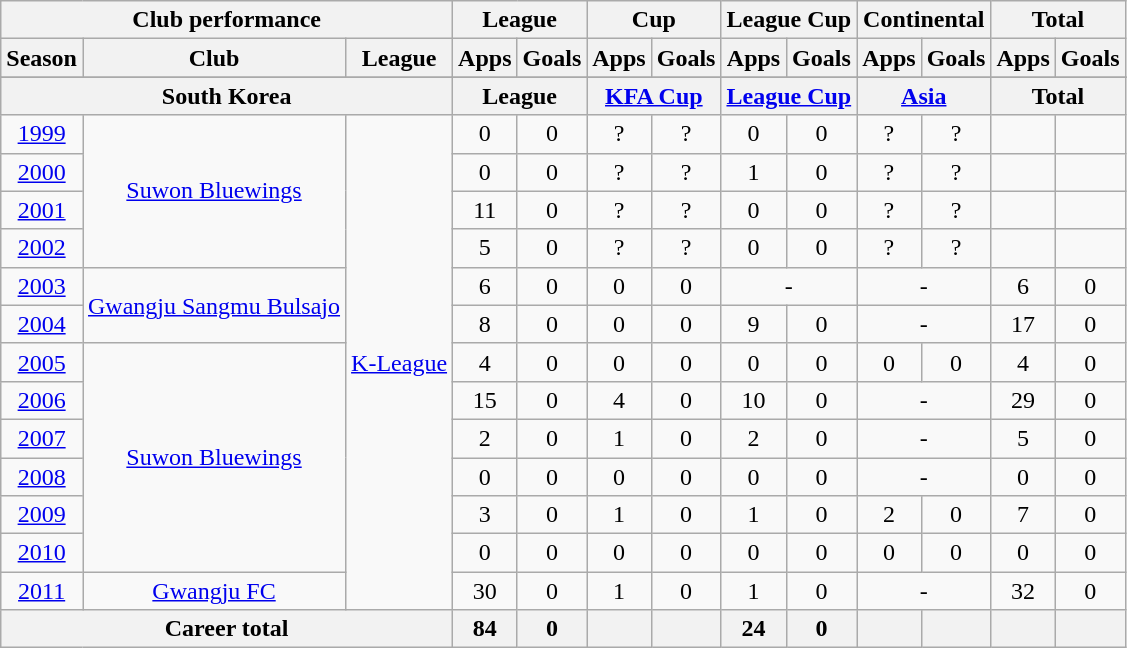<table class="wikitable" style="text-align:center">
<tr>
<th colspan=3>Club performance</th>
<th colspan=2>League</th>
<th colspan=2>Cup</th>
<th colspan=2>League Cup</th>
<th colspan=2>Continental</th>
<th colspan=2>Total</th>
</tr>
<tr>
<th>Season</th>
<th>Club</th>
<th>League</th>
<th>Apps</th>
<th>Goals</th>
<th>Apps</th>
<th>Goals</th>
<th>Apps</th>
<th>Goals</th>
<th>Apps</th>
<th>Goals</th>
<th>Apps</th>
<th>Goals</th>
</tr>
<tr>
</tr>
<tr>
<th colspan=3>South Korea</th>
<th colspan=2>League</th>
<th colspan=2><a href='#'>KFA Cup</a></th>
<th colspan=2><a href='#'>League Cup</a></th>
<th colspan=2><a href='#'>Asia</a></th>
<th colspan=2>Total</th>
</tr>
<tr>
<td><a href='#'>1999</a></td>
<td rowspan="4"><a href='#'>Suwon Bluewings</a></td>
<td rowspan="13"><a href='#'>K-League</a></td>
<td>0</td>
<td>0</td>
<td>?</td>
<td>?</td>
<td>0</td>
<td>0</td>
<td>?</td>
<td>?</td>
<td></td>
<td></td>
</tr>
<tr>
<td><a href='#'>2000</a></td>
<td>0</td>
<td>0</td>
<td>?</td>
<td>?</td>
<td>1</td>
<td>0</td>
<td>?</td>
<td>?</td>
<td></td>
<td></td>
</tr>
<tr>
<td><a href='#'>2001</a></td>
<td>11</td>
<td>0</td>
<td>?</td>
<td>?</td>
<td>0</td>
<td>0</td>
<td>?</td>
<td>?</td>
<td></td>
<td></td>
</tr>
<tr>
<td><a href='#'>2002</a></td>
<td>5</td>
<td>0</td>
<td>?</td>
<td>?</td>
<td>0</td>
<td>0</td>
<td>?</td>
<td>?</td>
<td></td>
<td></td>
</tr>
<tr>
<td><a href='#'>2003</a></td>
<td rowspan="2"><a href='#'>Gwangju Sangmu Bulsajo</a></td>
<td>6</td>
<td>0</td>
<td>0</td>
<td>0</td>
<td colspan="2">-</td>
<td colspan="2">-</td>
<td>6</td>
<td>0</td>
</tr>
<tr>
<td><a href='#'>2004</a></td>
<td>8</td>
<td>0</td>
<td>0</td>
<td>0</td>
<td>9</td>
<td>0</td>
<td colspan="2">-</td>
<td>17</td>
<td>0</td>
</tr>
<tr>
<td><a href='#'>2005</a></td>
<td rowspan="6"><a href='#'>Suwon Bluewings</a></td>
<td>4</td>
<td>0</td>
<td>0</td>
<td>0</td>
<td>0</td>
<td>0</td>
<td>0</td>
<td>0</td>
<td>4</td>
<td>0</td>
</tr>
<tr>
<td><a href='#'>2006</a></td>
<td>15</td>
<td>0</td>
<td>4</td>
<td>0</td>
<td>10</td>
<td>0</td>
<td colspan="2">-</td>
<td>29</td>
<td>0</td>
</tr>
<tr>
<td><a href='#'>2007</a></td>
<td>2</td>
<td>0</td>
<td>1</td>
<td>0</td>
<td>2</td>
<td>0</td>
<td colspan="2">-</td>
<td>5</td>
<td>0</td>
</tr>
<tr>
<td><a href='#'>2008</a></td>
<td>0</td>
<td>0</td>
<td>0</td>
<td>0</td>
<td>0</td>
<td>0</td>
<td colspan="2">-</td>
<td>0</td>
<td>0</td>
</tr>
<tr>
<td><a href='#'>2009</a></td>
<td>3</td>
<td>0</td>
<td>1</td>
<td>0</td>
<td>1</td>
<td>0</td>
<td>2</td>
<td>0</td>
<td>7</td>
<td>0</td>
</tr>
<tr>
<td><a href='#'>2010</a></td>
<td>0</td>
<td>0</td>
<td>0</td>
<td>0</td>
<td>0</td>
<td>0</td>
<td>0</td>
<td>0</td>
<td>0</td>
<td>0</td>
</tr>
<tr>
<td><a href='#'>2011</a></td>
<td rowspan="1"><a href='#'>Gwangju FC</a></td>
<td>30</td>
<td>0</td>
<td>1</td>
<td>0</td>
<td>1</td>
<td>0</td>
<td colspan="2">-</td>
<td>32</td>
<td>0</td>
</tr>
<tr>
<th colspan=3>Career total</th>
<th>84</th>
<th>0</th>
<th></th>
<th></th>
<th>24</th>
<th>0</th>
<th></th>
<th></th>
<th></th>
<th></th>
</tr>
</table>
